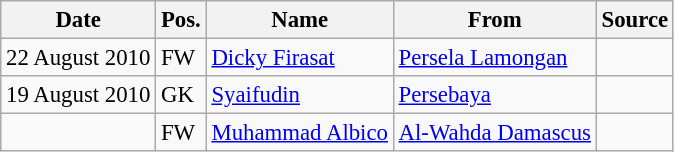<table class="wikitable" style="font-size: 95%;">
<tr>
<th>Date</th>
<th>Pos.</th>
<th>Name</th>
<th>From</th>
<th>Source</th>
</tr>
<tr>
<td>22 August 2010</td>
<td>FW</td>
<td> <a href='#'>Dicky Firasat</a></td>
<td> <a href='#'>Persela Lamongan</a></td>
<td></td>
</tr>
<tr>
<td>19 August 2010</td>
<td>GK</td>
<td> <a href='#'>Syaifudin</a></td>
<td> <a href='#'>Persebaya</a></td>
<td></td>
</tr>
<tr>
<td></td>
<td>FW</td>
<td> <a href='#'>Muhammad Albico</a></td>
<td> <a href='#'>Al-Wahda Damascus</a></td>
<td></td>
</tr>
</table>
